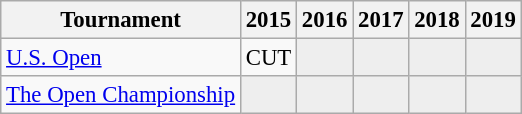<table class="wikitable" style="font-size:95%;text-align:center;">
<tr>
<th>Tournament</th>
<th>2015</th>
<th>2016</th>
<th>2017</th>
<th>2018</th>
<th>2019</th>
</tr>
<tr>
<td align=left><a href='#'>U.S. Open</a></td>
<td>CUT</td>
<td style="background:#eeeeee;"></td>
<td style="background:#eeeeee;"></td>
<td style="background:#eeeeee;"></td>
<td style="background:#eeeeee;"></td>
</tr>
<tr>
<td align=left><a href='#'>The Open Championship</a></td>
<td style="background:#eeeeee;"></td>
<td style="background:#eeeeee;"></td>
<td style="background:#eeeeee;"></td>
<td style="background:#eeeeee;"></td>
<td style="background:#eeeeee;"></td>
</tr>
</table>
